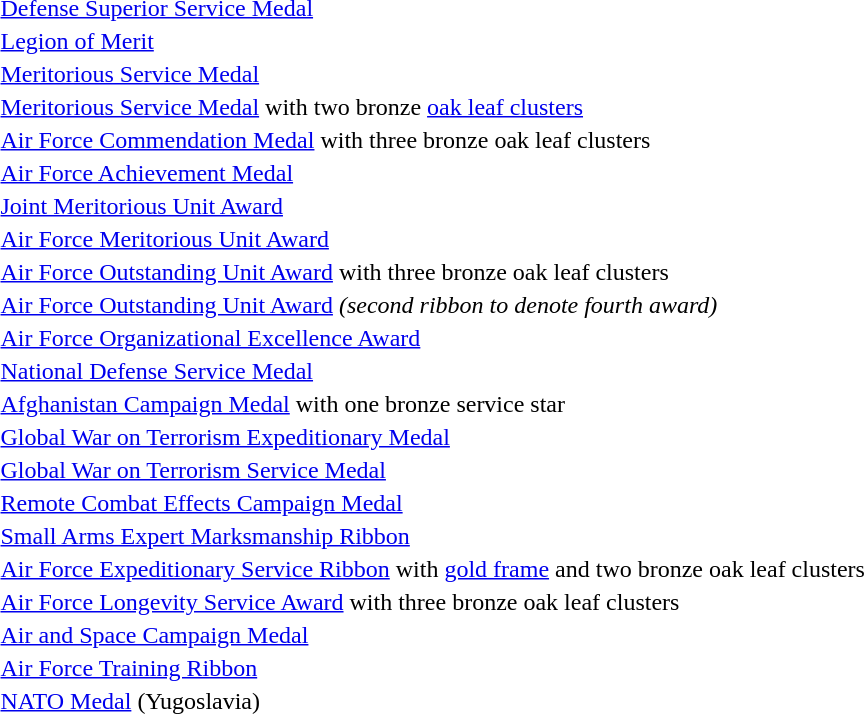<table>
<tr>
<td></td>
<td><a href='#'>Defense Superior Service Medal</a></td>
</tr>
<tr>
<td></td>
<td><a href='#'>Legion of Merit</a></td>
</tr>
<tr>
<td></td>
<td><a href='#'>Meritorious Service Medal</a></td>
</tr>
<tr>
<td></td>
<td><a href='#'>Meritorious Service Medal</a> with two bronze <a href='#'>oak leaf clusters</a></td>
</tr>
<tr>
<td></td>
<td><a href='#'>Air Force Commendation Medal</a> with three bronze oak leaf clusters</td>
</tr>
<tr>
<td></td>
<td><a href='#'>Air Force Achievement Medal</a></td>
</tr>
<tr>
<td></td>
<td><a href='#'>Joint Meritorious Unit Award</a></td>
</tr>
<tr>
<td></td>
<td><a href='#'>Air Force Meritorious Unit Award</a></td>
</tr>
<tr>
<td></td>
<td><a href='#'>Air Force Outstanding Unit Award</a> with three bronze oak leaf clusters</td>
</tr>
<tr>
<td></td>
<td><a href='#'>Air Force Outstanding Unit Award</a> <em>(second ribbon to denote fourth award)</em></td>
</tr>
<tr>
<td></td>
<td><a href='#'>Air Force Organizational Excellence Award</a></td>
</tr>
<tr>
<td></td>
<td><a href='#'>National Defense Service Medal</a></td>
</tr>
<tr>
<td></td>
<td><a href='#'>Afghanistan Campaign Medal</a> with one bronze service star</td>
</tr>
<tr>
<td></td>
<td><a href='#'>Global War on Terrorism Expeditionary Medal</a></td>
</tr>
<tr>
<td></td>
<td><a href='#'>Global War on Terrorism Service Medal</a></td>
</tr>
<tr>
<td></td>
<td><a href='#'>Remote Combat Effects Campaign Medal</a></td>
</tr>
<tr>
<td></td>
<td><a href='#'>Small Arms Expert Marksmanship Ribbon</a></td>
</tr>
<tr>
<td></td>
<td><a href='#'>Air Force Expeditionary Service Ribbon</a> with <a href='#'>gold frame</a> and two bronze oak leaf clusters</td>
</tr>
<tr>
<td></td>
<td><a href='#'>Air Force Longevity Service Award</a> with three bronze oak leaf clusters</td>
</tr>
<tr>
<td></td>
<td><a href='#'>Air and Space Campaign Medal</a></td>
</tr>
<tr>
<td></td>
<td><a href='#'>Air Force Training Ribbon</a></td>
</tr>
<tr>
<td></td>
<td><a href='#'>NATO Medal</a> (Yugoslavia)</td>
</tr>
</table>
